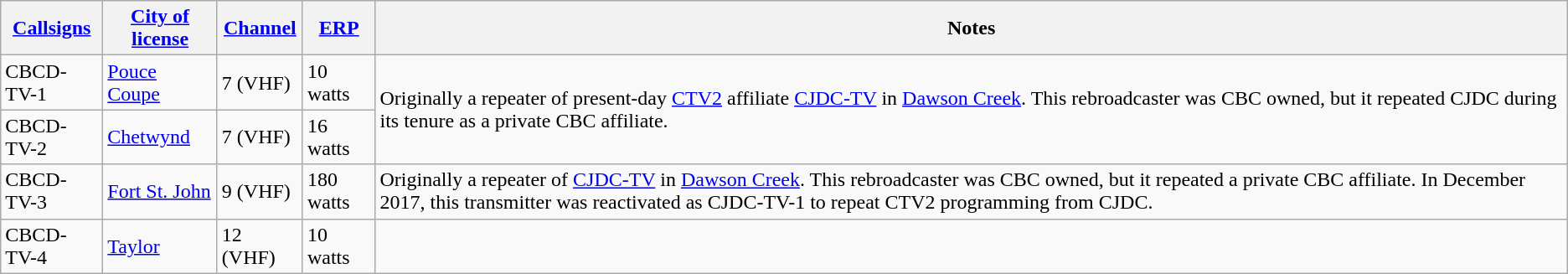<table class="wikitable sortable">
<tr>
<th><a href='#'>Callsigns</a></th>
<th><a href='#'>City of license</a></th>
<th><a href='#'>Channel</a></th>
<th><a href='#'>ERP</a></th>
<th>Notes</th>
</tr>
<tr>
<td>CBCD-TV-1</td>
<td><a href='#'>Pouce Coupe</a></td>
<td>7 (VHF)</td>
<td>10 watts</td>
<td rowspan=2>Originally a repeater of present-day <a href='#'>CTV2</a> affiliate <a href='#'>CJDC-TV</a> in <a href='#'>Dawson Creek</a>. This rebroadcaster was CBC owned, but it repeated CJDC during its tenure as a private CBC affiliate.</td>
</tr>
<tr>
<td>CBCD-TV-2</td>
<td><a href='#'>Chetwynd</a></td>
<td>7 (VHF)</td>
<td>16 watts</td>
</tr>
<tr>
<td>CBCD-TV-3</td>
<td><a href='#'>Fort St. John</a></td>
<td>9 (VHF)</td>
<td>180 watts</td>
<td>Originally a repeater of <a href='#'>CJDC-TV</a> in <a href='#'>Dawson Creek</a>. This rebroadcaster was CBC owned, but it repeated a private CBC affiliate. In December 2017, this transmitter was reactivated as CJDC-TV-1 to repeat CTV2 programming from CJDC.</td>
</tr>
<tr>
<td>CBCD-TV-4</td>
<td><a href='#'>Taylor</a></td>
<td>12 (VHF)</td>
<td>10 watts</td>
<td></td>
</tr>
</table>
